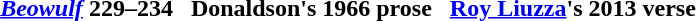<table cellpadding=5 style="margin:1em auto;">
<tr>
<th><em><a href='#'>Beowulf</a></em> 229–234</th>
<th>Donaldson's 1966 prose</th>
<th><a href='#'>Roy Liuzza</a>'s 2013 verse</th>
</tr>
<tr>
<td></td>
<td></td>
<td></td>
</tr>
</table>
